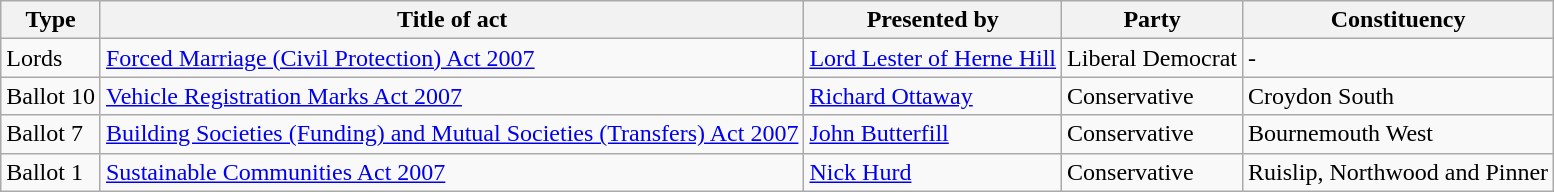<table class="wikitable">
<tr>
<th>Type</th>
<th>Title of act</th>
<th>Presented by</th>
<th>Party</th>
<th>Constituency</th>
</tr>
<tr |->
<td>Lords</td>
<td><a href='#'>Forced Marriage (Civil Protection) Act 2007</a></td>
<td><a href='#'>Lord Lester of Herne Hill</a></td>
<td>Liberal Democrat</td>
<td>-</td>
</tr>
<tr>
<td>Ballot 10</td>
<td><a href='#'>Vehicle Registration Marks Act 2007</a></td>
<td><a href='#'>Richard Ottaway</a></td>
<td>Conservative</td>
<td>Croydon South</td>
</tr>
<tr>
<td>Ballot 7</td>
<td><a href='#'>Building Societies (Funding) and Mutual Societies (Transfers) Act 2007</a></td>
<td><a href='#'>John Butterfill</a></td>
<td>Conservative</td>
<td>Bournemouth West</td>
</tr>
<tr>
<td>Ballot 1</td>
<td><a href='#'>Sustainable Communities Act 2007</a></td>
<td><a href='#'>Nick Hurd</a></td>
<td>Conservative</td>
<td>Ruislip, Northwood and Pinner</td>
</tr>
</table>
